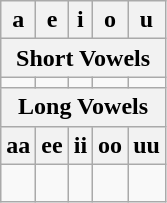<table class="wikitable" style="text-align:center;">
<tr>
<th>a</th>
<th>e</th>
<th>i</th>
<th>o</th>
<th>u</th>
</tr>
<tr>
<th colspan="5">Short Vowels</th>
</tr>
<tr dir="rtl">
<td><span></span></td>
<td><span></span></td>
<td><span></span></td>
<td><span></span></td>
<td><span></span></td>
</tr>
<tr>
<th colspan="5">Long Vowels</th>
</tr>
<tr>
<th>aa</th>
<th>ee</th>
<th>ii</th>
<th>oo</th>
<th>uu</th>
</tr>
<tr dir="rtl">
<td><span></span></td>
<td><span><br></span></td>
<td><span><br></span></td>
<td><span></span></td>
<td><span></span></td>
</tr>
</table>
